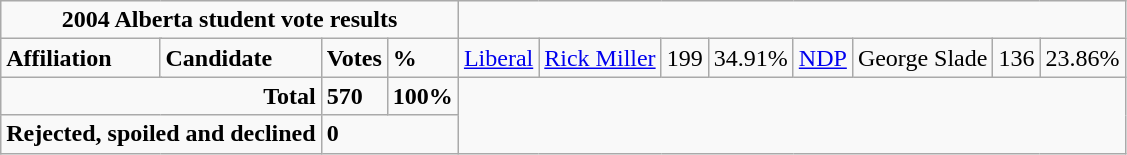<table class="wikitable">
<tr>
<td colspan="5" align="center"><strong>2004 Alberta student vote results</strong></td>
</tr>
<tr>
<td colspan="2"><strong>Affiliation</strong></td>
<td><strong>Candidate</strong></td>
<td><strong>Votes</strong></td>
<td><strong>%</strong><br></td>
<td><a href='#'>Liberal</a></td>
<td><a href='#'>Rick Miller</a></td>
<td>199</td>
<td>34.91%<br>
</td>
<td><a href='#'>NDP</a></td>
<td>George Slade</td>
<td>136</td>
<td>23.86%<br>
</td>
</tr>
<tr>
<td colspan="3" align ="right"><strong>Total</strong></td>
<td><strong>570</strong></td>
<td><strong>100%</strong></td>
</tr>
<tr>
<td colspan="3" align="right"><strong>Rejected, spoiled and declined</strong></td>
<td colspan="2"><strong>0</strong></td>
</tr>
</table>
